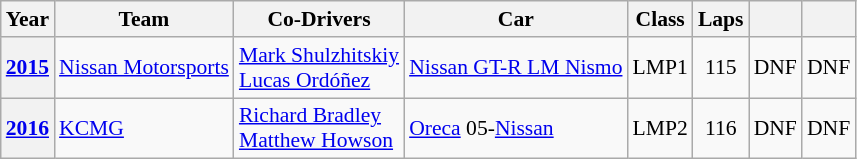<table class="wikitable" style="text-align:center; font-size:90%">
<tr>
<th>Year</th>
<th>Team</th>
<th>Co-Drivers</th>
<th>Car</th>
<th>Class</th>
<th>Laps</th>
<th></th>
<th></th>
</tr>
<tr>
<th><a href='#'>2015</a></th>
<td align="left"> <a href='#'>Nissan Motorsports</a></td>
<td align="left"> <a href='#'>Mark Shulzhitskiy</a><br> <a href='#'>Lucas Ordóñez</a></td>
<td align="left"><a href='#'>Nissan GT-R LM Nismo</a></td>
<td>LMP1</td>
<td>115</td>
<td>DNF</td>
<td>DNF</td>
</tr>
<tr>
<th><a href='#'>2016</a></th>
<td align="left"> <a href='#'>KCMG</a></td>
<td align="left"> <a href='#'>Richard Bradley</a><br> <a href='#'>Matthew Howson</a></td>
<td align="left"><a href='#'>Oreca</a> 05-<a href='#'>Nissan</a></td>
<td>LMP2</td>
<td>116</td>
<td>DNF</td>
<td>DNF</td>
</tr>
</table>
